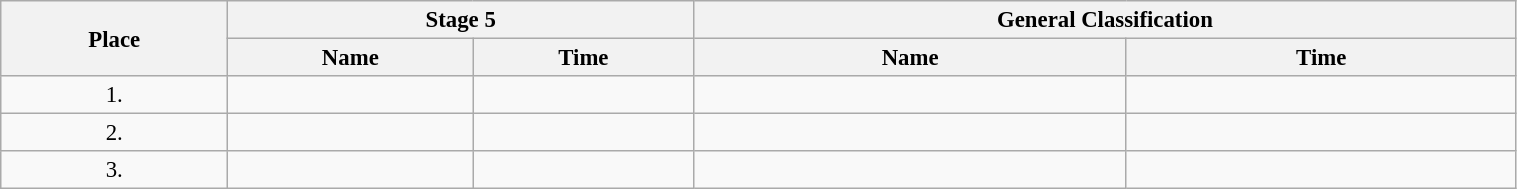<table class=wikitable style="font-size:95%" width="80%">
<tr>
<th rowspan="2">Place</th>
<th colspan="2">Stage 5</th>
<th colspan="2">General Classification</th>
</tr>
<tr>
<th>Name</th>
<th>Time</th>
<th>Name</th>
<th>Time</th>
</tr>
<tr>
<td align="center">1.</td>
<td></td>
<td></td>
<td></td>
<td></td>
</tr>
<tr>
<td align="center">2.</td>
<td></td>
<td></td>
<td></td>
<td></td>
</tr>
<tr>
<td align="center">3.</td>
<td></td>
<td></td>
<td></td>
<td></td>
</tr>
</table>
